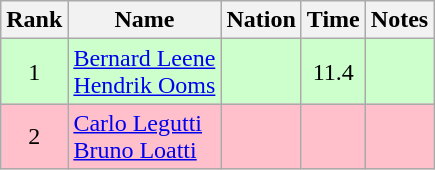<table class="wikitable sortable" style="text-align:center">
<tr>
<th>Rank</th>
<th>Name</th>
<th>Nation</th>
<th>Time</th>
<th>Notes</th>
</tr>
<tr style="background:#cfc;">
<td>1</td>
<td align=left><a href='#'>Bernard Leene</a><br><a href='#'>Hendrik Ooms</a></td>
<td align=left></td>
<td>11.4</td>
<td></td>
</tr>
<tr bgcolor=pink>
<td>2</td>
<td align=left><a href='#'>Carlo Legutti</a><br><a href='#'>Bruno Loatti</a></td>
<td align=left></td>
<td></td>
<td></td>
</tr>
</table>
